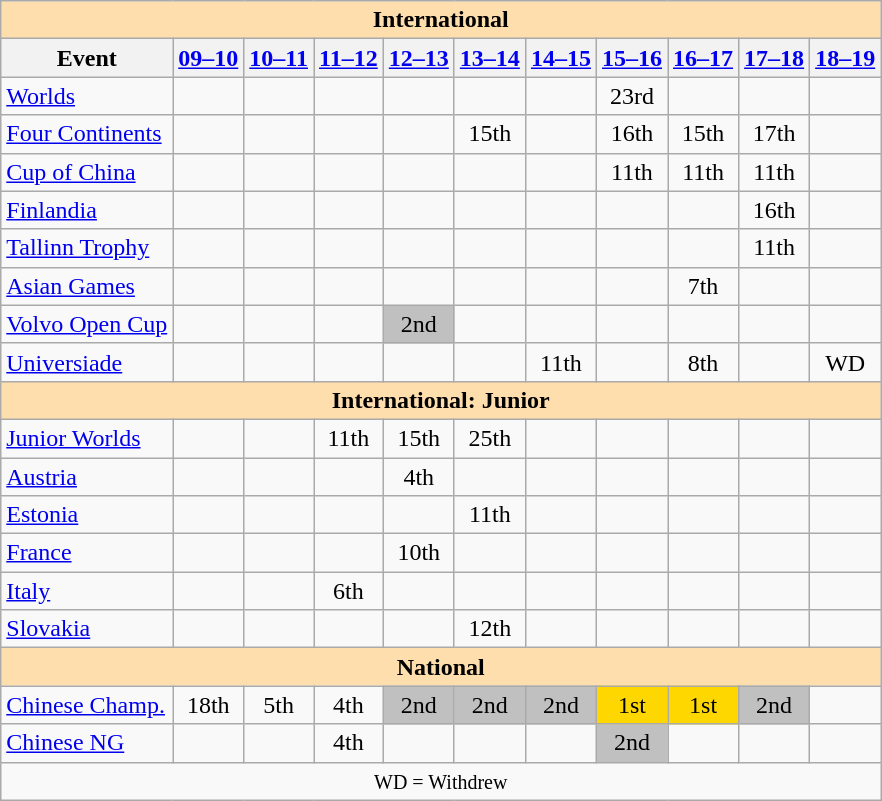<table class="wikitable" style="text-align:center">
<tr>
<th style="background-color: #ffdead;" colspan=11>International</th>
</tr>
<tr>
<th>Event</th>
<th><a href='#'>09–10</a></th>
<th><a href='#'>10–11</a></th>
<th><a href='#'>11–12</a></th>
<th><a href='#'>12–13</a></th>
<th><a href='#'>13–14</a></th>
<th><a href='#'>14–15</a></th>
<th><a href='#'>15–16</a></th>
<th><a href='#'>16–17</a></th>
<th><a href='#'>17–18</a></th>
<th><a href='#'>18–19</a></th>
</tr>
<tr>
<td align=left><a href='#'>Worlds</a></td>
<td></td>
<td></td>
<td></td>
<td></td>
<td></td>
<td></td>
<td>23rd</td>
<td></td>
<td></td>
<td></td>
</tr>
<tr>
<td align=left><a href='#'>Four Continents</a></td>
<td></td>
<td></td>
<td></td>
<td></td>
<td>15th</td>
<td></td>
<td>16th</td>
<td>15th</td>
<td>17th</td>
<td></td>
</tr>
<tr>
<td align=left> <a href='#'>Cup of China</a></td>
<td></td>
<td></td>
<td></td>
<td></td>
<td></td>
<td></td>
<td>11th</td>
<td>11th</td>
<td>11th</td>
<td></td>
</tr>
<tr>
<td align=left> <a href='#'>Finlandia</a></td>
<td></td>
<td></td>
<td></td>
<td></td>
<td></td>
<td></td>
<td></td>
<td></td>
<td>16th</td>
<td></td>
</tr>
<tr>
<td align=left> <a href='#'>Tallinn Trophy</a></td>
<td></td>
<td></td>
<td></td>
<td></td>
<td></td>
<td></td>
<td></td>
<td></td>
<td>11th</td>
<td></td>
</tr>
<tr>
<td align=left><a href='#'>Asian Games</a></td>
<td></td>
<td></td>
<td></td>
<td></td>
<td></td>
<td></td>
<td></td>
<td>7th</td>
<td></td>
<td></td>
</tr>
<tr>
<td align=left><a href='#'>Volvo Open Cup</a></td>
<td></td>
<td></td>
<td></td>
<td bgcolor=silver>2nd</td>
<td></td>
<td></td>
<td></td>
<td></td>
<td></td>
<td></td>
</tr>
<tr>
<td align=left><a href='#'>Universiade</a></td>
<td></td>
<td></td>
<td></td>
<td></td>
<td></td>
<td>11th</td>
<td></td>
<td>8th</td>
<td></td>
<td>WD</td>
</tr>
<tr>
<th style="background-color: #ffdead;" colspan=11>International: Junior</th>
</tr>
<tr>
<td align=left><a href='#'>Junior Worlds</a></td>
<td></td>
<td></td>
<td>11th</td>
<td>15th</td>
<td>25th</td>
<td></td>
<td></td>
<td></td>
<td></td>
<td></td>
</tr>
<tr>
<td align=left> <a href='#'>Austria</a></td>
<td></td>
<td></td>
<td></td>
<td>4th</td>
<td></td>
<td></td>
<td></td>
<td></td>
<td></td>
<td></td>
</tr>
<tr>
<td align=left> <a href='#'>Estonia</a></td>
<td></td>
<td></td>
<td></td>
<td></td>
<td>11th</td>
<td></td>
<td></td>
<td></td>
<td></td>
<td></td>
</tr>
<tr>
<td align=left> <a href='#'>France</a></td>
<td></td>
<td></td>
<td></td>
<td>10th</td>
<td></td>
<td></td>
<td></td>
<td></td>
<td></td>
<td></td>
</tr>
<tr>
<td align=left> <a href='#'>Italy</a></td>
<td></td>
<td></td>
<td>6th</td>
<td></td>
<td></td>
<td></td>
<td></td>
<td></td>
<td></td>
<td></td>
</tr>
<tr>
<td align=left> <a href='#'>Slovakia</a></td>
<td></td>
<td></td>
<td></td>
<td></td>
<td>12th</td>
<td></td>
<td></td>
<td></td>
<td></td>
<td></td>
</tr>
<tr>
<th style="background-color: #ffdead;" colspan=11>National</th>
</tr>
<tr>
<td align=left><a href='#'>Chinese Champ.</a></td>
<td>18th</td>
<td>5th</td>
<td>4th</td>
<td bgcolor=silver>2nd</td>
<td bgcolor=silver>2nd</td>
<td bgcolor=silver>2nd</td>
<td bgcolor=gold>1st</td>
<td bgcolor=gold>1st</td>
<td bgcolor=silver>2nd</td>
<td></td>
</tr>
<tr>
<td align=left><a href='#'>Chinese NG</a></td>
<td></td>
<td></td>
<td>4th</td>
<td></td>
<td></td>
<td></td>
<td bgcolor=silver>2nd</td>
<td></td>
<td></td>
<td></td>
</tr>
<tr>
<td colspan=11 align=center><small> WD = Withdrew </small></td>
</tr>
</table>
